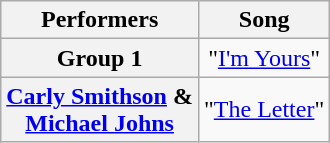<table class="wikitable unsortable" style="text-align:center;">
<tr>
<th scope="col">Performers</th>
<th scope="col">Song</th>
</tr>
<tr>
<th scope="row">Group 1</th>
<td>"<a href='#'>I'm Yours</a>"</td>
</tr>
<tr>
<th scope="row"><a href='#'>Carly Smithson</a> &<br><a href='#'>Michael Johns</a></th>
<td>"<a href='#'>The Letter</a>"</td>
</tr>
</table>
